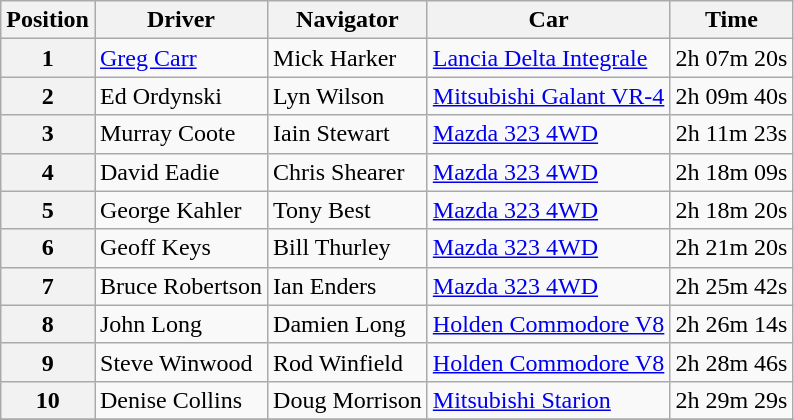<table class="wikitable" border="1">
<tr>
<th>Position</th>
<th>Driver</th>
<th>Navigator</th>
<th>Car</th>
<th>Time</th>
</tr>
<tr>
<th>1</th>
<td><a href='#'>Greg Carr</a></td>
<td>Mick Harker</td>
<td><a href='#'>Lancia Delta Integrale</a></td>
<td align="center">2h 07m 20s</td>
</tr>
<tr>
<th>2</th>
<td>Ed Ordynski</td>
<td>Lyn Wilson</td>
<td><a href='#'>Mitsubishi Galant VR-4</a></td>
<td align="center">2h 09m 40s</td>
</tr>
<tr>
<th>3</th>
<td>Murray Coote</td>
<td>Iain Stewart</td>
<td><a href='#'>Mazda 323 4WD</a></td>
<td align="center">2h 11m 23s</td>
</tr>
<tr>
<th>4</th>
<td>David Eadie</td>
<td>Chris Shearer</td>
<td><a href='#'>Mazda 323 4WD</a></td>
<td align="center">2h 18m 09s</td>
</tr>
<tr>
<th>5</th>
<td>George Kahler</td>
<td>Tony Best</td>
<td><a href='#'>Mazda 323 4WD</a></td>
<td align="center">2h 18m 20s</td>
</tr>
<tr>
<th>6</th>
<td>Geoff Keys</td>
<td>Bill Thurley</td>
<td><a href='#'>Mazda 323 4WD</a></td>
<td align="center">2h 21m 20s</td>
</tr>
<tr>
<th>7</th>
<td>Bruce Robertson</td>
<td>Ian Enders</td>
<td><a href='#'>Mazda 323 4WD</a></td>
<td align="center">2h 25m 42s</td>
</tr>
<tr>
<th>8</th>
<td>John Long</td>
<td>Damien Long</td>
<td><a href='#'>Holden Commodore V8</a></td>
<td align="center">2h 26m 14s</td>
</tr>
<tr>
<th>9</th>
<td>Steve Winwood</td>
<td>Rod Winfield</td>
<td><a href='#'>Holden Commodore V8</a></td>
<td align="center">2h 28m 46s</td>
</tr>
<tr>
<th>10</th>
<td>Denise Collins</td>
<td>Doug Morrison</td>
<td><a href='#'>Mitsubishi Starion</a></td>
<td align="center">2h 29m 29s</td>
</tr>
<tr>
</tr>
</table>
